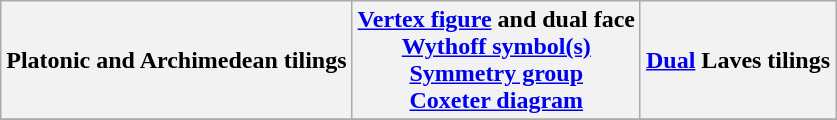<table class="wikitable">
<tr>
<th>Platonic and Archimedean tilings</th>
<th><a href='#'>Vertex figure</a> and dual face<br><a href='#'>Wythoff symbol(s)</a><br><a href='#'>Symmetry group</a><br><a href='#'>Coxeter diagram</a></th>
<th><a href='#'>Dual</a> Laves tilings</th>
</tr>
<tr>
</tr>
</table>
